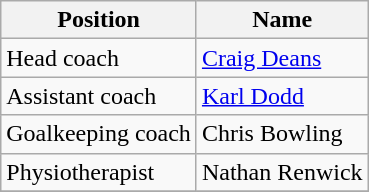<table class="wikitable">
<tr>
<th>Position</th>
<th>Name</th>
</tr>
<tr>
<td>Head coach</td>
<td> <a href='#'>Craig Deans</a></td>
</tr>
<tr>
<td>Assistant coach</td>
<td> <a href='#'>Karl Dodd</a></td>
</tr>
<tr>
<td>Goalkeeping coach</td>
<td> Chris Bowling</td>
</tr>
<tr>
<td>Physiotherapist</td>
<td> Nathan Renwick</td>
</tr>
<tr>
</tr>
</table>
